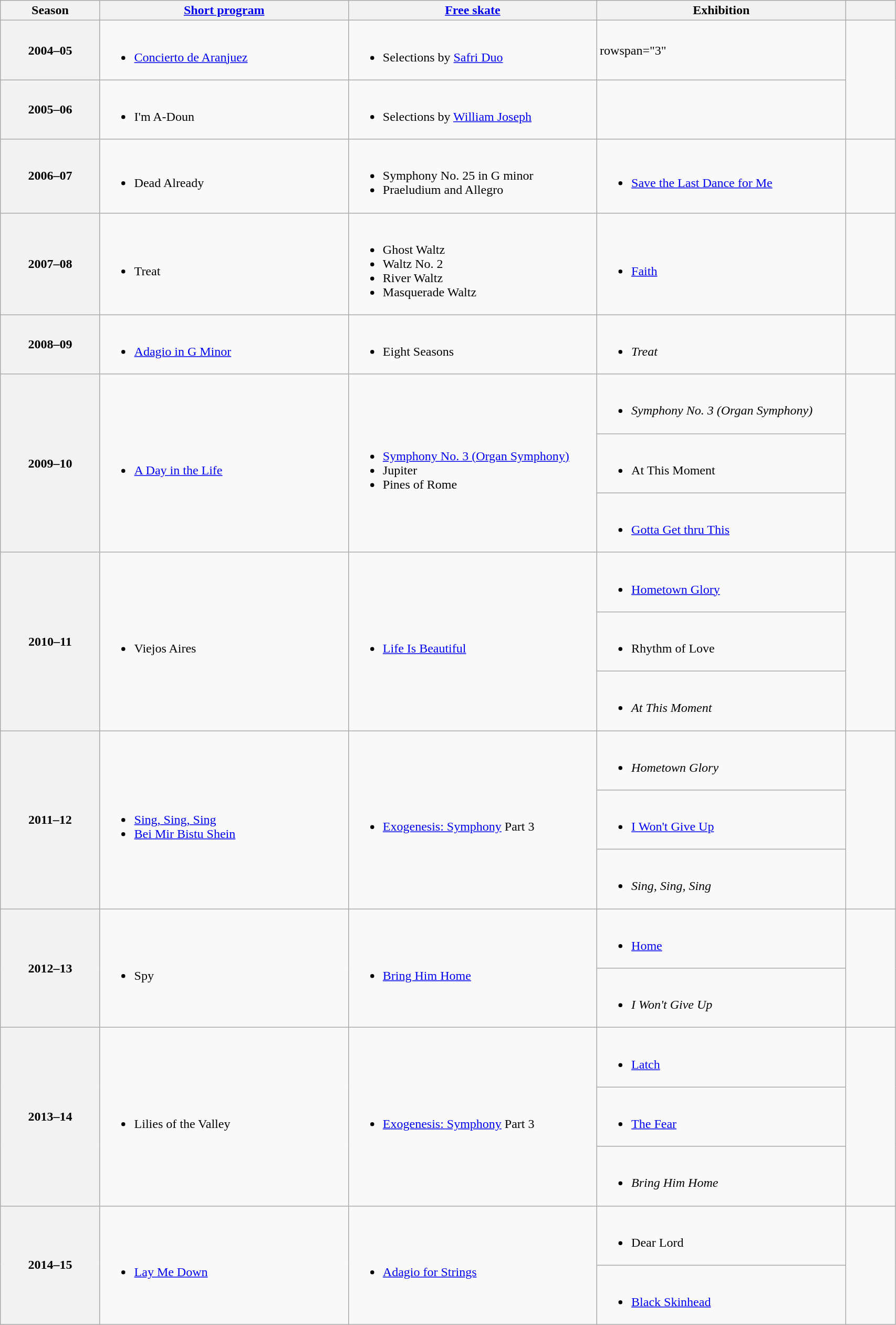<table class="wikitable unsortable" style="text-align:left">
<tr>
<th scope="col" style="text-align:center; width:10%">Season</th>
<th scope="col" style="text-align:center; width:25%"><a href='#'>Short program</a></th>
<th scope="col" style="text-align:center; width:25%"><a href='#'>Free skate</a></th>
<th scope="col" style="text-align:center; width:25%">Exhibition</th>
<th scope="col" style="text-align:center; width:5%"></th>
</tr>
<tr>
<th scope="row">2004–05</th>
<td><br><ul><li><a href='#'>Concierto de Aranjuez</a><br></li></ul></td>
<td rowspan="2"><br><ul><li>Selections by <a href='#'>Safri Duo</a><br></li></ul></td>
<td>rowspan="3" </td>
<td rowspan="3"></td>
</tr>
<tr>
<th rowspan="2">2005–06</th>
<td rowspan="2"><br><ul><li>I'm A-Doun<br></li></ul></td>
</tr>
<tr>
<td><br><ul><li>Selections by <a href='#'>William Joseph</a><br></li></ul></td>
</tr>
<tr>
<th scope="row">2006–07</th>
<td><br><ul><li>Dead Already<br></li></ul></td>
<td><br><ul><li>Symphony No. 25 in G minor<br></li><li>Praeludium and Allegro<br></li></ul></td>
<td><br><ul><li><a href='#'>Save the Last Dance for Me</a><br></li></ul></td>
<td></td>
</tr>
<tr>
<th scope="row">2007–08</th>
<td><br><ul><li>Treat<br></li></ul></td>
<td><br><ul><li>Ghost Waltz<br></li><li>Waltz No. 2<br></li><li>River Waltz<br></li><li>Masquerade Waltz<br></li></ul></td>
<td rowspan="2"><br><ul><li><a href='#'>Faith</a><br></li></ul></td>
<td></td>
</tr>
<tr>
<th rowspan="2">2008–09</th>
<td rowspan="2"><br><ul><li><a href='#'>Adagio in G Minor</a><br></li></ul></td>
<td rowspan="2"><br><ul><li>Eight Seasons<br></li></ul></td>
<td rowspan="2"></td>
</tr>
<tr>
<td><br><ul><li><em>Treat</em></li></ul></td>
</tr>
<tr>
<th rowspan="3">2009–10</th>
<td rowspan="3"><br><ul><li><a href='#'>A Day in the Life</a><br></li></ul></td>
<td rowspan="3"><br><ul><li><a href='#'>Symphony No. 3 (Organ Symphony)</a><br></li><li>Jupiter<br></li><li>Pines of Rome<br></li></ul></td>
<td><br><ul><li><em>Symphony No. 3 (Organ Symphony)</em></li></ul></td>
<td rowspan="3"></td>
</tr>
<tr>
<td><br><ul><li>At This Moment<br></li></ul></td>
</tr>
<tr>
<td><br><ul><li><a href='#'>Gotta Get thru This</a><br></li></ul></td>
</tr>
<tr>
<th rowspan="3">2010–11</th>
<td rowspan="3"><br><ul><li>Viejos Aires<br></li></ul></td>
<td rowspan="3"><br><ul><li><a href='#'>Life Is Beautiful</a><br></li></ul></td>
<td><br><ul><li><a href='#'>Hometown Glory</a><br></li></ul></td>
<td rowspan="3"></td>
</tr>
<tr>
<td><br><ul><li>Rhythm of Love<br></li></ul></td>
</tr>
<tr>
<td><br><ul><li><em>At This Moment</em></li></ul></td>
</tr>
<tr>
<th rowspan="3">2011–12</th>
<td rowspan="3"><br><ul><li><a href='#'>Sing, Sing, Sing</a><br></li><li><a href='#'>Bei Mir Bistu Shein</a><br></li></ul></td>
<td rowspan="3"><br><ul><li><a href='#'>Exogenesis: Symphony</a> Part 3<br></li></ul></td>
<td><br><ul><li><em>Hometown Glory</em></li></ul></td>
<td rowspan="3"></td>
</tr>
<tr>
<td><br><ul><li><a href='#'>I Won't Give Up</a><br></li></ul></td>
</tr>
<tr>
<td><br><ul><li><em>Sing, Sing, Sing</em></li></ul></td>
</tr>
<tr>
<th rowspan="2">2012–13</th>
<td rowspan="2"><br><ul><li>Spy<br></li></ul></td>
<td rowspan="2"><br><ul><li><a href='#'>Bring Him Home</a><br></li></ul></td>
<td><br><ul><li><a href='#'>Home</a><br></li></ul></td>
<td rowspan="2"></td>
</tr>
<tr>
<td><br><ul><li><em>I Won't Give Up</em></li></ul></td>
</tr>
<tr>
<th rowspan="3">2013–14</th>
<td rowspan="3"><br><ul><li>Lilies of the Valley<br></li></ul></td>
<td rowspan="3"><br><ul><li><a href='#'>Exogenesis: Symphony</a> Part 3<br></li></ul></td>
<td><br><ul><li><a href='#'>Latch</a><br></li></ul></td>
<td rowspan="3"></td>
</tr>
<tr>
<td><br><ul><li><a href='#'>The Fear</a><br></li></ul></td>
</tr>
<tr>
<td><br><ul><li><em>Bring Him Home</em></li></ul></td>
</tr>
<tr>
<th rowspan="2">2014–15</th>
<td rowspan="2"><br><ul><li><a href='#'>Lay Me Down</a><br></li></ul></td>
<td rowspan="2"><br><ul><li><a href='#'>Adagio for Strings</a><br></li></ul></td>
<td><br><ul><li>Dear Lord<br></li></ul></td>
<td rowspan="2"></td>
</tr>
<tr>
<td><br><ul><li><a href='#'>Black Skinhead</a><br></li></ul></td>
</tr>
</table>
